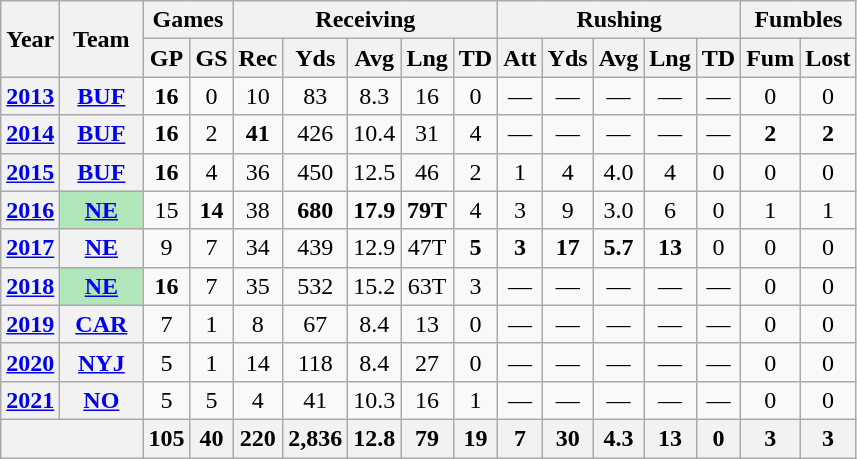<table class="wikitable" style="text-align: center;">
<tr>
<th rowspan="2">Year</th>
<th rowspan="2">Team</th>
<th colspan="2">Games</th>
<th colspan="5">Receiving</th>
<th colspan="5">Rushing</th>
<th colspan="2">Fumbles</th>
</tr>
<tr>
<th>GP</th>
<th>GS</th>
<th>Rec</th>
<th>Yds</th>
<th>Avg</th>
<th>Lng</th>
<th>TD</th>
<th>Att</th>
<th>Yds</th>
<th>Avg</th>
<th>Lng</th>
<th>TD</th>
<th>Fum</th>
<th>Lost</th>
</tr>
<tr>
<th><a href='#'>2013</a></th>
<th><a href='#'>BUF</a></th>
<td><strong>16</strong></td>
<td>0</td>
<td>10</td>
<td>83</td>
<td>8.3</td>
<td>16</td>
<td>0</td>
<td>—</td>
<td>—</td>
<td>—</td>
<td>—</td>
<td>—</td>
<td>0</td>
<td>0</td>
</tr>
<tr>
<th><a href='#'>2014</a></th>
<th><a href='#'>BUF</a></th>
<td><strong>16</strong></td>
<td>2</td>
<td><strong>41</strong></td>
<td>426</td>
<td>10.4</td>
<td>31</td>
<td>4</td>
<td>—</td>
<td>—</td>
<td>—</td>
<td>—</td>
<td>—</td>
<td><strong>2</strong></td>
<td><strong>2</strong></td>
</tr>
<tr>
<th><a href='#'>2015</a></th>
<th><a href='#'>BUF</a></th>
<td><strong>16</strong></td>
<td>4</td>
<td>36</td>
<td>450</td>
<td>12.5</td>
<td>46</td>
<td>2</td>
<td>1</td>
<td>4</td>
<td>4.0</td>
<td>4</td>
<td>0</td>
<td>0</td>
<td>0</td>
</tr>
<tr>
<th><a href='#'>2016</a></th>
<th style="background:#afe6ba; width:3em;"><a href='#'>NE</a></th>
<td>15</td>
<td><strong>14</strong></td>
<td>38</td>
<td><strong>680</strong></td>
<td><strong>17.9</strong></td>
<td><strong>79T</strong></td>
<td>4</td>
<td>3</td>
<td>9</td>
<td>3.0</td>
<td>6</td>
<td>0</td>
<td>1</td>
<td>1</td>
</tr>
<tr>
<th><a href='#'>2017</a></th>
<th><a href='#'>NE</a></th>
<td>9</td>
<td>7</td>
<td>34</td>
<td>439</td>
<td>12.9</td>
<td>47T</td>
<td><strong>5</strong></td>
<td><strong>3</strong></td>
<td><strong>17</strong></td>
<td><strong>5.7</strong></td>
<td><strong>13</strong></td>
<td>0</td>
<td>0</td>
<td>0</td>
</tr>
<tr>
<th><a href='#'>2018</a></th>
<th style="background:#afe6ba; width:3em;"><a href='#'>NE</a></th>
<td><strong>16</strong></td>
<td>7</td>
<td>35</td>
<td>532</td>
<td>15.2</td>
<td>63T</td>
<td>3</td>
<td>—</td>
<td>—</td>
<td>—</td>
<td>—</td>
<td>—</td>
<td>0</td>
<td>0</td>
</tr>
<tr>
<th><a href='#'>2019</a></th>
<th><a href='#'>CAR</a></th>
<td>7</td>
<td>1</td>
<td>8</td>
<td>67</td>
<td>8.4</td>
<td>13</td>
<td>0</td>
<td>—</td>
<td>—</td>
<td>—</td>
<td>—</td>
<td>—</td>
<td>0</td>
<td>0</td>
</tr>
<tr>
<th><a href='#'>2020</a></th>
<th><a href='#'>NYJ</a></th>
<td>5</td>
<td>1</td>
<td>14</td>
<td>118</td>
<td>8.4</td>
<td>27</td>
<td>0</td>
<td>—</td>
<td>—</td>
<td>—</td>
<td>—</td>
<td>—</td>
<td>0</td>
<td>0</td>
</tr>
<tr>
<th><a href='#'>2021</a></th>
<th><a href='#'>NO</a></th>
<td>5</td>
<td>5</td>
<td>4</td>
<td>41</td>
<td>10.3</td>
<td>16</td>
<td>1</td>
<td>—</td>
<td>—</td>
<td>—</td>
<td>—</td>
<td>—</td>
<td>0</td>
<td>0</td>
</tr>
<tr>
<th colspan="2"></th>
<th>105</th>
<th>40</th>
<th>220</th>
<th>2,836</th>
<th>12.8</th>
<th>79</th>
<th>19</th>
<th>7</th>
<th>30</th>
<th>4.3</th>
<th>13</th>
<th>0</th>
<th>3</th>
<th>3</th>
</tr>
</table>
